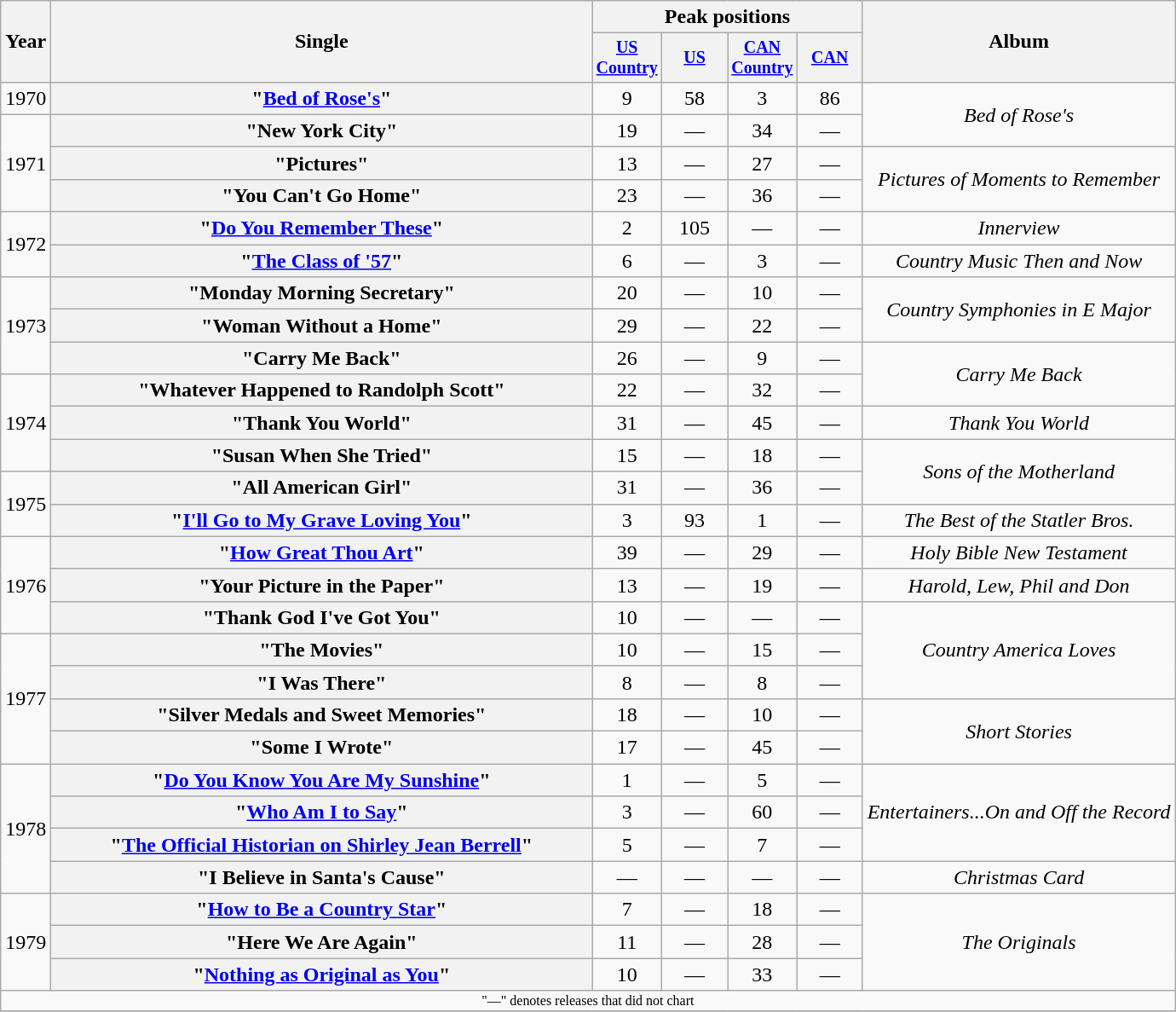<table class="wikitable plainrowheaders" style="text-align:center;">
<tr>
<th rowspan="2">Year</th>
<th rowspan="2" style="width:26em;">Single</th>
<th colspan="4">Peak positions</th>
<th rowspan="2">Album</th>
</tr>
<tr style="font-size:smaller;">
<th width="45"><a href='#'>US Country</a><br></th>
<th width="45"><a href='#'>US</a><br></th>
<th width="45"><a href='#'>CAN Country</a><br></th>
<th width="45"><a href='#'>CAN</a><br></th>
</tr>
<tr>
<td>1970</td>
<th scope="row">"<a href='#'>Bed of Rose's</a>"</th>
<td>9</td>
<td>58</td>
<td>3</td>
<td>86</td>
<td rowspan="2"><em>Bed of Rose's</em></td>
</tr>
<tr>
<td rowspan="3">1971</td>
<th scope="row">"New York City"</th>
<td>19</td>
<td>—</td>
<td>34</td>
<td>—</td>
</tr>
<tr>
<th scope="row">"Pictures"</th>
<td>13</td>
<td>—</td>
<td>27</td>
<td>—</td>
<td rowspan="2"><em>Pictures of Moments to Remember</em></td>
</tr>
<tr>
<th scope="row">"You Can't Go Home"</th>
<td>23</td>
<td>—</td>
<td>36</td>
<td>—</td>
</tr>
<tr>
<td rowspan="2">1972</td>
<th scope="row">"<a href='#'>Do You Remember These</a>"</th>
<td>2</td>
<td>105</td>
<td>—</td>
<td>—</td>
<td><em>Innerview</em></td>
</tr>
<tr>
<th scope="row">"<a href='#'>The Class of '57</a>"</th>
<td>6</td>
<td>—</td>
<td>3</td>
<td>—</td>
<td><em>Country Music Then and Now</em></td>
</tr>
<tr>
<td rowspan="3">1973</td>
<th scope="row">"Monday Morning Secretary"</th>
<td>20</td>
<td>—</td>
<td>10</td>
<td>—</td>
<td rowspan="2"><em>Country Symphonies in E Major</em></td>
</tr>
<tr>
<th scope="row">"Woman Without a Home"</th>
<td>29</td>
<td>—</td>
<td>22</td>
<td>—</td>
</tr>
<tr>
<th scope="row">"Carry Me Back"</th>
<td>26</td>
<td>—</td>
<td>9</td>
<td>—</td>
<td rowspan="2"><em>Carry Me Back</em></td>
</tr>
<tr>
<td rowspan="3">1974</td>
<th scope="row">"Whatever Happened to Randolph Scott"</th>
<td>22</td>
<td>—</td>
<td>32</td>
<td>—</td>
</tr>
<tr>
<th scope="row">"Thank You World"</th>
<td>31</td>
<td>—</td>
<td>45</td>
<td>—</td>
<td><em>Thank You World</em></td>
</tr>
<tr>
<th scope="row">"Susan When She Tried"</th>
<td>15</td>
<td>—</td>
<td>18</td>
<td>—</td>
<td rowspan="2"><em>Sons of the Motherland</em></td>
</tr>
<tr>
<td rowspan="2">1975</td>
<th scope="row">"All American Girl"</th>
<td>31</td>
<td>—</td>
<td>36</td>
<td>—</td>
</tr>
<tr>
<th scope="row">"<a href='#'>I'll Go to My Grave Loving You</a>"</th>
<td>3</td>
<td>93</td>
<td>1</td>
<td>—</td>
<td><em>The Best of the Statler Bros.</em></td>
</tr>
<tr>
<td rowspan="3">1976</td>
<th scope="row">"<a href='#'>How Great Thou Art</a>"</th>
<td>39</td>
<td>—</td>
<td>29</td>
<td>—</td>
<td><em>Holy Bible New Testament</em></td>
</tr>
<tr>
<th scope="row">"Your Picture in the Paper"</th>
<td>13</td>
<td>—</td>
<td>19</td>
<td>—</td>
<td><em>Harold, Lew, Phil and Don</em></td>
</tr>
<tr>
<th scope="row">"Thank God I've Got You"</th>
<td>10</td>
<td>—</td>
<td>—</td>
<td>—</td>
<td rowspan="3"><em>Country America Loves</em></td>
</tr>
<tr>
<td rowspan="4">1977</td>
<th scope="row">"The Movies"</th>
<td>10</td>
<td>—</td>
<td>15</td>
<td>—</td>
</tr>
<tr>
<th scope="row">"I Was There"</th>
<td>8</td>
<td>—</td>
<td>8</td>
<td>—</td>
</tr>
<tr>
<th scope="row">"Silver Medals and Sweet Memories"</th>
<td>18</td>
<td>—</td>
<td>10</td>
<td>—</td>
<td rowspan="2"><em>Short Stories</em></td>
</tr>
<tr>
<th scope="row">"Some I Wrote"</th>
<td>17</td>
<td>—</td>
<td>45</td>
<td>—</td>
</tr>
<tr>
<td rowspan="4">1978</td>
<th scope="row">"<a href='#'>Do You Know You Are My Sunshine</a>"</th>
<td>1</td>
<td>—</td>
<td>5</td>
<td>—</td>
<td rowspan="3"><em>Entertainers...On and Off the Record</em></td>
</tr>
<tr>
<th scope="row">"<a href='#'>Who Am I to Say</a>"</th>
<td>3</td>
<td>—</td>
<td>60</td>
<td>—</td>
</tr>
<tr>
<th scope="row">"<a href='#'>The Official Historian on Shirley Jean Berrell</a>"</th>
<td>5</td>
<td>—</td>
<td>7</td>
<td>—</td>
</tr>
<tr>
<th scope="row">"I Believe in Santa's Cause"</th>
<td>—</td>
<td>—</td>
<td>—</td>
<td>—</td>
<td><em>Christmas Card</em></td>
</tr>
<tr>
<td rowspan="3">1979</td>
<th scope="row">"<a href='#'>How to Be a Country Star</a>"</th>
<td>7</td>
<td>—</td>
<td>18</td>
<td>—</td>
<td rowspan="3"><em>The Originals</em></td>
</tr>
<tr>
<th scope="row">"Here We Are Again"</th>
<td>11</td>
<td>—</td>
<td>28</td>
<td>—</td>
</tr>
<tr>
<th scope="row">"<a href='#'>Nothing as Original as You</a>"</th>
<td>10</td>
<td>—</td>
<td>33</td>
<td>—</td>
</tr>
<tr>
<td colspan="7" style="font-size: 8pt">"—" denotes releases that did not chart</td>
</tr>
<tr>
</tr>
</table>
